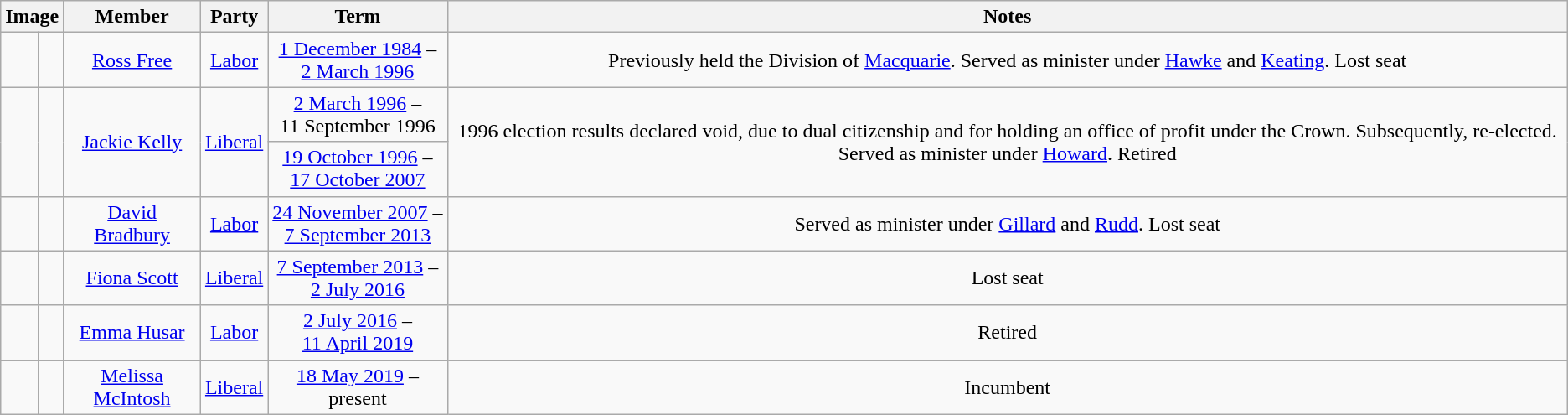<table class=wikitable style="text-align:center">
<tr>
<th colspan=2>Image</th>
<th>Member</th>
<th>Party</th>
<th>Term</th>
<th>Notes</th>
</tr>
<tr>
<td> </td>
<td></td>
<td><a href='#'>Ross Free</a><br></td>
<td><a href='#'>Labor</a></td>
<td nowrap><a href='#'>1 December 1984</a> –<br><a href='#'>2 March 1996</a></td>
<td>Previously held the Division of <a href='#'>Macquarie</a>. Served as minister under <a href='#'>Hawke</a> and <a href='#'>Keating</a>. Lost seat</td>
</tr>
<tr>
<td rowspan=2; > </td>
<td rowspan=2></td>
<td rowspan=2><a href='#'>Jackie Kelly</a><br></td>
<td rowspan=2><a href='#'>Liberal</a></td>
<td nowrap><a href='#'>2 March 1996</a> –<br>11 September 1996</td>
<td rowspan=2>1996 election results declared void, due to dual citizenship and for holding an office of profit under the Crown. Subsequently, re-elected. Served as minister under <a href='#'>Howard</a>. Retired</td>
</tr>
<tr>
<td nowrap><a href='#'>19 October 1996</a> –<br><a href='#'>17 October 2007</a></td>
</tr>
<tr>
<td> </td>
<td></td>
<td><a href='#'>David Bradbury</a><br></td>
<td><a href='#'>Labor</a></td>
<td nowrap><a href='#'>24 November 2007</a> –<br><a href='#'>7 September 2013</a></td>
<td>Served as minister under <a href='#'>Gillard</a> and <a href='#'>Rudd</a>. Lost seat</td>
</tr>
<tr>
<td> </td>
<td></td>
<td><a href='#'>Fiona Scott</a><br></td>
<td><a href='#'>Liberal</a></td>
<td nowrap><a href='#'>7 September 2013</a> –<br><a href='#'>2 July 2016</a></td>
<td>Lost seat</td>
</tr>
<tr>
<td> </td>
<td></td>
<td><a href='#'>Emma Husar</a><br></td>
<td><a href='#'>Labor</a></td>
<td nowrap><a href='#'>2 July 2016</a> –<br><a href='#'>11 April 2019</a></td>
<td>Retired</td>
</tr>
<tr>
<td> </td>
<td></td>
<td><a href='#'>Melissa McIntosh</a><br></td>
<td><a href='#'>Liberal</a></td>
<td nowrap><a href='#'>18 May 2019</a> –<br>present</td>
<td>Incumbent</td>
</tr>
</table>
